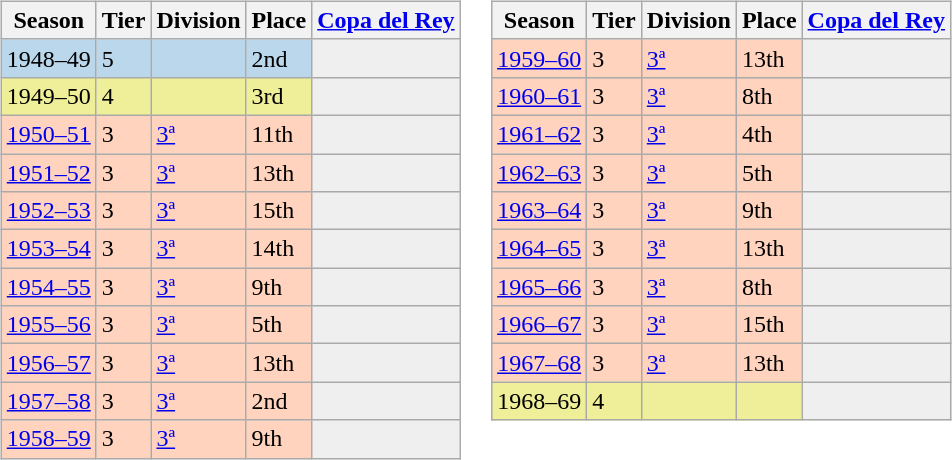<table>
<tr>
<td valign="top" width=0%><br><table class="wikitable">
<tr style="background:#f0f6fa;">
<th>Season</th>
<th>Tier</th>
<th>Division</th>
<th>Place</th>
<th><a href='#'>Copa del Rey</a></th>
</tr>
<tr>
<td style="background:#BBD7EC;">1948–49</td>
<td style="background:#BBD7EC;">5</td>
<td style="background:#BBD7EC;"></td>
<td style="background:#BBD7EC;">2nd</td>
<td style="background:#efefef;"></td>
</tr>
<tr>
<td style="background:#EFEF99;">1949–50</td>
<td style="background:#EFEF99;">4</td>
<td style="background:#EFEF99;"></td>
<td style="background:#EFEF99;">3rd</td>
<td style="background:#efefef;"></td>
</tr>
<tr>
<td style="background:#FFD3BD;"><a href='#'>1950–51</a></td>
<td style="background:#FFD3BD;">3</td>
<td style="background:#FFD3BD;"><a href='#'>3ª</a></td>
<td style="background:#FFD3BD;">11th</td>
<td style="background:#efefef;"></td>
</tr>
<tr>
<td style="background:#FFD3BD;"><a href='#'>1951–52</a></td>
<td style="background:#FFD3BD;">3</td>
<td style="background:#FFD3BD;"><a href='#'>3ª</a></td>
<td style="background:#FFD3BD;">13th</td>
<td style="background:#efefef;"></td>
</tr>
<tr>
<td style="background:#FFD3BD;"><a href='#'>1952–53</a></td>
<td style="background:#FFD3BD;">3</td>
<td style="background:#FFD3BD;"><a href='#'>3ª</a></td>
<td style="background:#FFD3BD;">15th</td>
<td style="background:#efefef;"></td>
</tr>
<tr>
<td style="background:#FFD3BD;"><a href='#'>1953–54</a></td>
<td style="background:#FFD3BD;">3</td>
<td style="background:#FFD3BD;"><a href='#'>3ª</a></td>
<td style="background:#FFD3BD;">14th</td>
<td style="background:#efefef;"></td>
</tr>
<tr>
<td style="background:#FFD3BD;"><a href='#'>1954–55</a></td>
<td style="background:#FFD3BD;">3</td>
<td style="background:#FFD3BD;"><a href='#'>3ª</a></td>
<td style="background:#FFD3BD;">9th</td>
<td style="background:#efefef;"></td>
</tr>
<tr>
<td style="background:#FFD3BD;"><a href='#'>1955–56</a></td>
<td style="background:#FFD3BD;">3</td>
<td style="background:#FFD3BD;"><a href='#'>3ª</a></td>
<td style="background:#FFD3BD;">5th</td>
<td style="background:#efefef;"></td>
</tr>
<tr>
<td style="background:#FFD3BD;"><a href='#'>1956–57</a></td>
<td style="background:#FFD3BD;">3</td>
<td style="background:#FFD3BD;"><a href='#'>3ª</a></td>
<td style="background:#FFD3BD;">13th</td>
<td style="background:#efefef;"></td>
</tr>
<tr>
<td style="background:#FFD3BD;"><a href='#'>1957–58</a></td>
<td style="background:#FFD3BD;">3</td>
<td style="background:#FFD3BD;"><a href='#'>3ª</a></td>
<td style="background:#FFD3BD;">2nd</td>
<td style="background:#efefef;"></td>
</tr>
<tr>
<td style="background:#FFD3BD;"><a href='#'>1958–59</a></td>
<td style="background:#FFD3BD;">3</td>
<td style="background:#FFD3BD;"><a href='#'>3ª</a></td>
<td style="background:#FFD3BD;">9th</td>
<td style="background:#efefef;"></td>
</tr>
</table>
</td>
<td valign="top" width=0%><br><table class="wikitable">
<tr style="background:#f0f6fa;">
<th>Season</th>
<th>Tier</th>
<th>Division</th>
<th>Place</th>
<th><a href='#'>Copa del Rey</a></th>
</tr>
<tr>
<td style="background:#FFD3BD;"><a href='#'>1959–60</a></td>
<td style="background:#FFD3BD;">3</td>
<td style="background:#FFD3BD;"><a href='#'>3ª</a></td>
<td style="background:#FFD3BD;">13th</td>
<td style="background:#efefef;"></td>
</tr>
<tr>
<td style="background:#FFD3BD;"><a href='#'>1960–61</a></td>
<td style="background:#FFD3BD;">3</td>
<td style="background:#FFD3BD;"><a href='#'>3ª</a></td>
<td style="background:#FFD3BD;">8th</td>
<td style="background:#efefef;"></td>
</tr>
<tr>
<td style="background:#FFD3BD;"><a href='#'>1961–62</a></td>
<td style="background:#FFD3BD;">3</td>
<td style="background:#FFD3BD;"><a href='#'>3ª</a></td>
<td style="background:#FFD3BD;">4th</td>
<td style="background:#efefef;"></td>
</tr>
<tr>
<td style="background:#FFD3BD;"><a href='#'>1962–63</a></td>
<td style="background:#FFD3BD;">3</td>
<td style="background:#FFD3BD;"><a href='#'>3ª</a></td>
<td style="background:#FFD3BD;">5th</td>
<td style="background:#efefef;"></td>
</tr>
<tr>
<td style="background:#FFD3BD;"><a href='#'>1963–64</a></td>
<td style="background:#FFD3BD;">3</td>
<td style="background:#FFD3BD;"><a href='#'>3ª</a></td>
<td style="background:#FFD3BD;">9th</td>
<td style="background:#efefef;"></td>
</tr>
<tr>
<td style="background:#FFD3BD;"><a href='#'>1964–65</a></td>
<td style="background:#FFD3BD;">3</td>
<td style="background:#FFD3BD;"><a href='#'>3ª</a></td>
<td style="background:#FFD3BD;">13th</td>
<td style="background:#efefef;"></td>
</tr>
<tr>
<td style="background:#FFD3BD;"><a href='#'>1965–66</a></td>
<td style="background:#FFD3BD;">3</td>
<td style="background:#FFD3BD;"><a href='#'>3ª</a></td>
<td style="background:#FFD3BD;">8th</td>
<td style="background:#efefef;"></td>
</tr>
<tr>
<td style="background:#FFD3BD;"><a href='#'>1966–67</a></td>
<td style="background:#FFD3BD;">3</td>
<td style="background:#FFD3BD;"><a href='#'>3ª</a></td>
<td style="background:#FFD3BD;">15th</td>
<td style="background:#efefef;"></td>
</tr>
<tr>
<td style="background:#FFD3BD;"><a href='#'>1967–68</a></td>
<td style="background:#FFD3BD;">3</td>
<td style="background:#FFD3BD;"><a href='#'>3ª</a></td>
<td style="background:#FFD3BD;">13th</td>
<td style="background:#efefef;"></td>
</tr>
<tr>
<td style="background:#EFEF99;">1968–69</td>
<td style="background:#EFEF99;">4</td>
<td style="background:#EFEF99;"></td>
<td style="background:#EFEF99;"></td>
<td style="background:#efefef;"></td>
</tr>
</table>
</td>
</tr>
</table>
